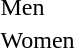<table>
<tr>
<td>Men<br></td>
<td></td>
<td></td>
<td></td>
</tr>
<tr>
<td>Women<br></td>
<td></td>
<td></td>
<td></td>
</tr>
</table>
